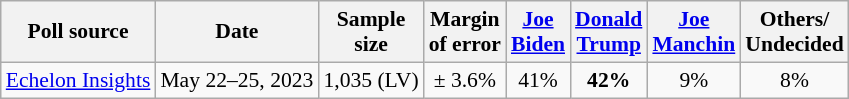<table class="wikitable sortable mw-datatable" style="text-align:center;font-size:90%;line-height:17px">
<tr>
<th>Poll source</th>
<th>Date</th>
<th>Sample<br>size</th>
<th>Margin<br>of error</th>
<th class="unsortable"><a href='#'>Joe<br>Biden</a><br><small></small></th>
<th class="unsortable"><a href='#'>Donald<br>Trump</a><br><small></small></th>
<th class="unsortable"><a href='#'>Joe<br>Manchin</a><br><small></small></th>
<th class="unsortable">Others/<br>Undecided</th>
</tr>
<tr>
<td><a href='#'>Echelon Insights</a></td>
<td data-sort-value="2023-05-15">May 22–25, 2023</td>
<td>1,035 (LV)</td>
<td>± 3.6%</td>
<td>41%</td>
<td><strong>42%</strong></td>
<td>9%</td>
<td>8%</td>
</tr>
</table>
